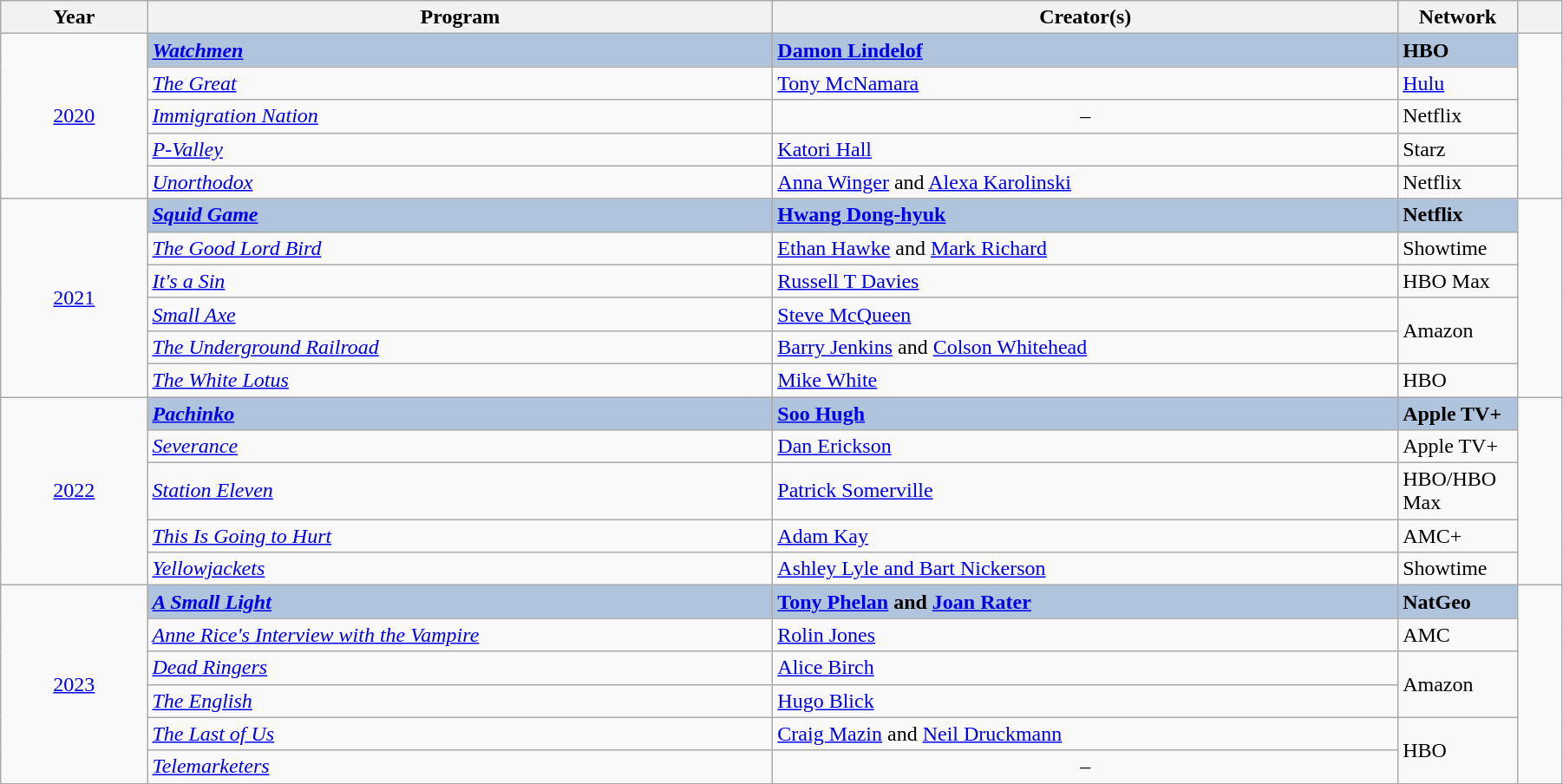<table class="wikitable" width="95%" cellpadding="5">
<tr>
<th width="100"><strong>Year</strong></th>
<th width="450"><strong>Program</strong></th>
<th width="450"><strong>Creator(s)</strong></th>
<th width="80"><strong>Network</strong></th>
<th width="25"><strong></strong></th>
</tr>
<tr>
<td rowspan="5" style="text-align:center;"><a href='#'>2020</a></td>
<td style="background:#B0C4DE"><strong><em><a href='#'>Watchmen</a></em></strong></td>
<td style="background:#B0C4DE"><strong><a href='#'>Damon Lindelof</a></strong></td>
<td style="background:#B0C4DE"><strong>HBO</strong></td>
<td rowspan="5" style="text-align:center;"></td>
</tr>
<tr>
<td><em><a href='#'>The Great</a></em></td>
<td><a href='#'>Tony McNamara</a></td>
<td><a href='#'>Hulu</a></td>
</tr>
<tr>
<td><em><a href='#'>Immigration Nation</a></em></td>
<td style="text-align:center;">–</td>
<td>Netflix</td>
</tr>
<tr>
<td><em><a href='#'>P-Valley</a></em></td>
<td><a href='#'>Katori Hall</a></td>
<td>Starz</td>
</tr>
<tr>
<td><em><a href='#'>Unorthodox</a></em></td>
<td><a href='#'>Anna Winger</a> and <a href='#'>Alexa Karolinski</a></td>
<td>Netflix</td>
</tr>
<tr>
<td rowspan="6" style="text-align:center;"><a href='#'>2021</a></td>
<td style="background:#B0C4DE"><strong><em><a href='#'>Squid Game</a></em></strong></td>
<td style="background:#B0C4DE"><strong><a href='#'>Hwang Dong-hyuk</a></strong></td>
<td style="background:#B0C4DE"><strong>Netflix</strong></td>
<td rowspan="6" style="text-align:center;"></td>
</tr>
<tr>
<td><em><a href='#'>The Good Lord Bird</a></em></td>
<td><a href='#'>Ethan Hawke</a> and <a href='#'>Mark Richard</a></td>
<td>Showtime</td>
</tr>
<tr>
<td><em><a href='#'>It's a Sin</a></em></td>
<td><a href='#'>Russell T Davies</a></td>
<td>HBO Max</td>
</tr>
<tr>
<td><em><a href='#'>Small Axe</a></em></td>
<td><a href='#'>Steve McQueen</a></td>
<td rowspan="2">Amazon</td>
</tr>
<tr>
<td><em><a href='#'>The Underground Railroad</a></em></td>
<td><a href='#'>Barry Jenkins</a> and <a href='#'>Colson Whitehead</a></td>
</tr>
<tr>
<td><em><a href='#'>The White Lotus</a></em></td>
<td><a href='#'>Mike White</a></td>
<td>HBO</td>
</tr>
<tr>
<td rowspan="5" style="text-align:center;"><a href='#'>2022</a></td>
<td style="background:#B0C4DE"><strong><em><a href='#'>Pachinko</a></em></strong></td>
<td style="background:#B0C4DE"><strong><a href='#'>Soo Hugh</a></strong></td>
<td style="background:#B0C4DE"><strong>Apple TV+</strong></td>
<td rowspan="5" style="text-align:center;"></td>
</tr>
<tr>
<td><em><a href='#'>Severance</a></em></td>
<td><a href='#'>Dan Erickson</a></td>
<td>Apple TV+</td>
</tr>
<tr>
<td><em><a href='#'>Station Eleven</a></em></td>
<td><a href='#'>Patrick Somerville</a></td>
<td>HBO/HBO Max</td>
</tr>
<tr>
<td><em><a href='#'>This Is Going to Hurt</a></em></td>
<td><a href='#'>Adam Kay</a></td>
<td>AMC+</td>
</tr>
<tr>
<td><em><a href='#'>Yellowjackets</a></em></td>
<td><a href='#'>Ashley Lyle and Bart Nickerson</a></td>
<td>Showtime</td>
</tr>
<tr>
<td rowspan="6" style="text-align:center;"><a href='#'>2023</a></td>
<td style="background:#B0C4DE"><strong><em><a href='#'>A Small Light</a></em></strong></td>
<td style="background:#B0C4DE"><strong><a href='#'>Tony Phelan</a> and <a href='#'>Joan Rater</a></strong></td>
<td style="background:#B0C4DE"><strong>NatGeo</strong></td>
<td rowspan="6" style="text-align:center;"></td>
</tr>
<tr>
<td><em><a href='#'>Anne Rice's Interview with the Vampire</a></em></td>
<td><a href='#'>Rolin Jones</a></td>
<td>AMC</td>
</tr>
<tr>
<td><em><a href='#'>Dead Ringers</a></em></td>
<td><a href='#'>Alice Birch</a></td>
<td rowspan="2">Amazon</td>
</tr>
<tr>
<td><em><a href='#'>The English</a></em></td>
<td><a href='#'>Hugo Blick</a></td>
</tr>
<tr>
<td><em><a href='#'>The Last of Us</a></em></td>
<td><a href='#'>Craig Mazin</a> and <a href='#'>Neil Druckmann</a></td>
<td rowspan="2">HBO</td>
</tr>
<tr>
<td><em><a href='#'>Telemarketers</a></em></td>
<td style="text-align:center;">–</td>
</tr>
</table>
